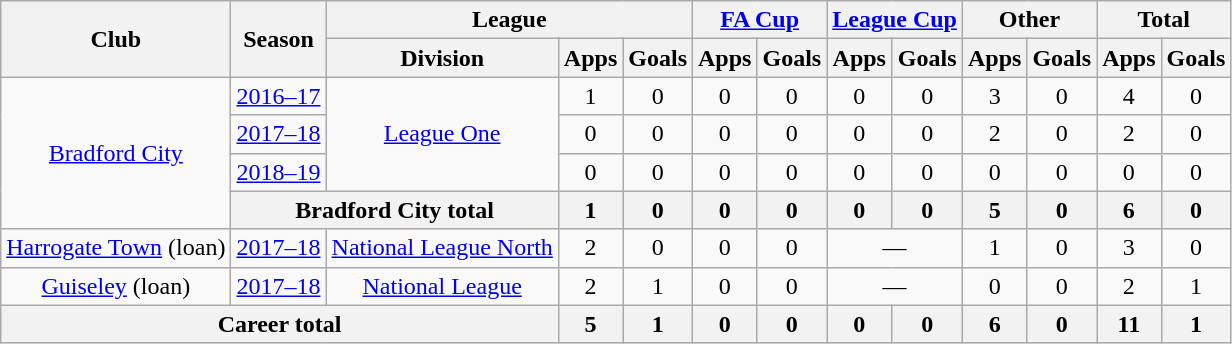<table class="wikitable" style="text-align: center">
<tr>
<th rowspan="2">Club</th>
<th rowspan="2">Season</th>
<th colspan="3">League</th>
<th colspan="2"><a href='#'>FA Cup</a></th>
<th colspan="2"><a href='#'>League Cup</a></th>
<th colspan="2">Other</th>
<th colspan="2">Total</th>
</tr>
<tr>
<th>Division</th>
<th>Apps</th>
<th>Goals</th>
<th>Apps</th>
<th>Goals</th>
<th>Apps</th>
<th>Goals</th>
<th>Apps</th>
<th>Goals</th>
<th>Apps</th>
<th>Goals</th>
</tr>
<tr>
<td rowspan="4"><a href='#'>Bradford City</a></td>
<td><a href='#'>2016–17</a></td>
<td rowspan="3"><a href='#'>League One</a></td>
<td>1</td>
<td>0</td>
<td>0</td>
<td>0</td>
<td>0</td>
<td>0</td>
<td>3</td>
<td>0</td>
<td>4</td>
<td>0</td>
</tr>
<tr>
<td><a href='#'>2017–18</a></td>
<td>0</td>
<td>0</td>
<td>0</td>
<td>0</td>
<td>0</td>
<td>0</td>
<td>2</td>
<td>0</td>
<td>2</td>
<td>0</td>
</tr>
<tr>
<td><a href='#'>2018–19</a></td>
<td>0</td>
<td>0</td>
<td>0</td>
<td>0</td>
<td>0</td>
<td>0</td>
<td>0</td>
<td>0</td>
<td>0</td>
<td>0</td>
</tr>
<tr>
<th colspan="2">Bradford City total</th>
<th>1</th>
<th>0</th>
<th>0</th>
<th>0</th>
<th>0</th>
<th>0</th>
<th>5</th>
<th>0</th>
<th>6</th>
<th>0</th>
</tr>
<tr>
<td><a href='#'>Harrogate Town</a> (loan)</td>
<td><a href='#'>2017–18</a></td>
<td><a href='#'>National League North</a></td>
<td>2</td>
<td>0</td>
<td>0</td>
<td>0</td>
<td colspan="2">—</td>
<td>1</td>
<td>0</td>
<td>3</td>
<td>0</td>
</tr>
<tr>
<td><a href='#'>Guiseley</a> (loan)</td>
<td><a href='#'>2017–18</a></td>
<td><a href='#'>National League</a></td>
<td>2</td>
<td>1</td>
<td>0</td>
<td>0</td>
<td colspan="2">—</td>
<td>0</td>
<td>0</td>
<td>2</td>
<td>1</td>
</tr>
<tr>
<th colspan="3">Career total</th>
<th>5</th>
<th>1</th>
<th>0</th>
<th>0</th>
<th>0</th>
<th>0</th>
<th>6</th>
<th>0</th>
<th>11</th>
<th>1</th>
</tr>
</table>
